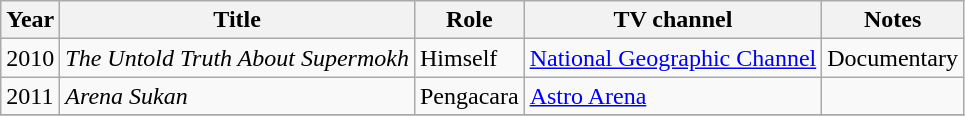<table class="wikitable">
<tr>
<th>Year</th>
<th>Title</th>
<th>Role</th>
<th>TV channel</th>
<th>Notes</th>
</tr>
<tr>
<td>2010</td>
<td><em>The Untold Truth About Supermokh</em></td>
<td>Himself</td>
<td><a href='#'>National Geographic Channel</a></td>
<td>Documentary</td>
</tr>
<tr>
<td>2011</td>
<td><em>Arena Sukan</em></td>
<td>Pengacara</td>
<td><a href='#'>Astro Arena</a></td>
<td></td>
</tr>
<tr>
</tr>
</table>
